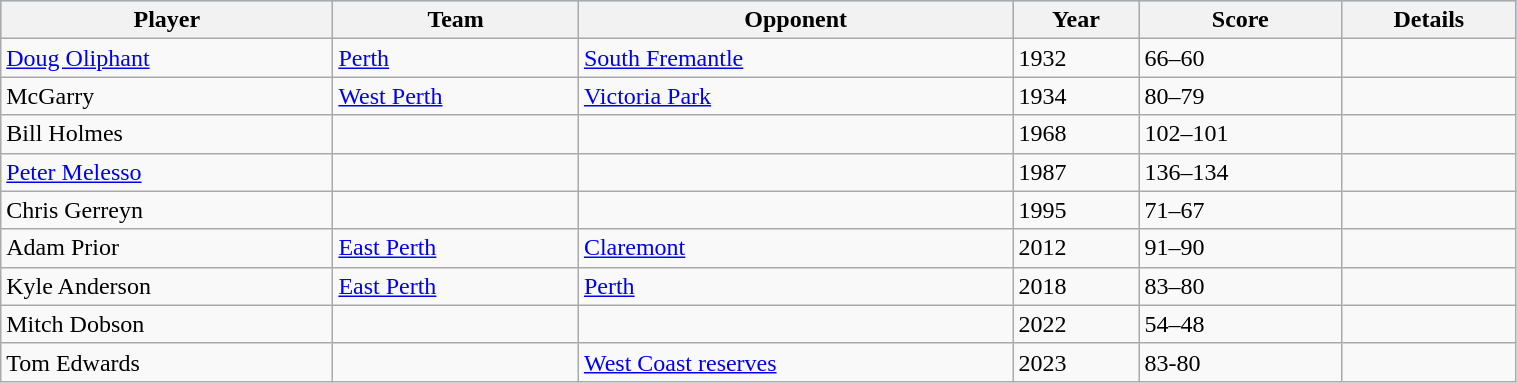<table class="wikitable sortable" style="width:80%;">
<tr style="background:#87cefa;">
<th>Player</th>
<th>Team</th>
<th>Opponent</th>
<th>Year</th>
<th>Score</th>
<th>Details</th>
</tr>
<tr>
<td><a href='#'>Doug Oliphant</a></td>
<td><a href='#'>Perth</a></td>
<td><a href='#'>South Fremantle</a></td>
<td>1932</td>
<td>66–60</td>
<td></td>
</tr>
<tr>
<td>McGarry</td>
<td><a href='#'>West Perth</a></td>
<td><a href='#'>Victoria Park</a></td>
<td>1934</td>
<td>80–79</td>
<td></td>
</tr>
<tr>
<td>Bill Holmes</td>
<td></td>
<td></td>
<td>1968</td>
<td>102–101</td>
<td></td>
</tr>
<tr>
<td><a href='#'>Peter Melesso</a></td>
<td></td>
<td></td>
<td>1987</td>
<td>136–134</td>
<td></td>
</tr>
<tr>
<td>Chris Gerreyn</td>
<td></td>
<td></td>
<td>1995</td>
<td>71–67</td>
<td></td>
</tr>
<tr>
<td>Adam Prior</td>
<td><a href='#'>East Perth</a></td>
<td><a href='#'>Claremont</a></td>
<td>2012</td>
<td>91–90</td>
<td></td>
</tr>
<tr>
<td>Kyle Anderson</td>
<td><a href='#'>East Perth</a></td>
<td><a href='#'>Perth</a></td>
<td>2018</td>
<td>83–80</td>
<td></td>
</tr>
<tr>
<td>Mitch Dobson</td>
<td></td>
<td></td>
<td>2022</td>
<td>54–48</td>
<td></td>
</tr>
<tr>
<td>Tom Edwards</td>
<td></td>
<td><a href='#'>West Coast reserves</a></td>
<td>2023</td>
<td>83-80</td>
<td></td>
</tr>
</table>
